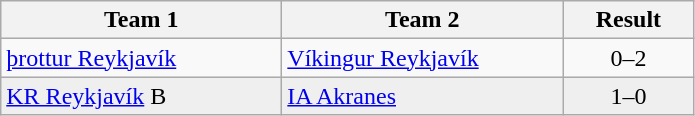<table class="wikitable">
<tr>
<th width="180">Team 1</th>
<th width="180">Team 2</th>
<th width="80">Result</th>
</tr>
<tr>
<td><a href='#'>þrottur Reykjavík</a></td>
<td><a href='#'>Víkingur Reykjavík</a></td>
<td align="center">0–2</td>
</tr>
<tr style="background:#EFEFEF">
<td><a href='#'>KR Reykjavík</a> B</td>
<td><a href='#'>IA Akranes</a></td>
<td align="center">1–0</td>
</tr>
</table>
